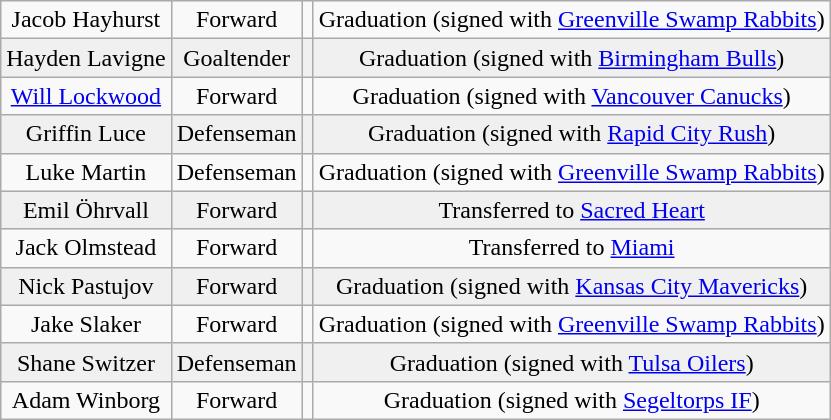<table class="wikitable">
<tr align="center" bgcolor="">
<td>Jacob Hayhurst</td>
<td>Forward</td>
<td></td>
<td>Graduation (signed with <a href='#'>Greenville Swamp Rabbits</a>)</td>
</tr>
<tr align="center" bgcolor="f0f0f0">
<td>Hayden Lavigne</td>
<td>Goaltender</td>
<td></td>
<td>Graduation (signed with <a href='#'>Birmingham Bulls</a>)</td>
</tr>
<tr align="center" bgcolor="">
<td><a href='#'>Will Lockwood</a></td>
<td>Forward</td>
<td></td>
<td>Graduation (signed with <a href='#'>Vancouver Canucks</a>)</td>
</tr>
<tr align="center" bgcolor="f0f0f0">
<td>Griffin Luce</td>
<td>Defenseman</td>
<td></td>
<td>Graduation (signed with <a href='#'>Rapid City Rush</a>)</td>
</tr>
<tr align="center" bgcolor="">
<td>Luke Martin</td>
<td>Defenseman</td>
<td></td>
<td>Graduation (signed with <a href='#'>Greenville Swamp Rabbits</a>)</td>
</tr>
<tr align="center" bgcolor="f0f0f0">
<td>Emil Öhrvall</td>
<td>Forward</td>
<td></td>
<td>Transferred to <a href='#'>Sacred Heart</a></td>
</tr>
<tr align="center" bgcolor="">
<td>Jack Olmstead</td>
<td>Forward</td>
<td></td>
<td>Transferred to <a href='#'>Miami</a></td>
</tr>
<tr align="center" bgcolor="f0f0f0">
<td>Nick Pastujov</td>
<td>Forward</td>
<td></td>
<td>Graduation (signed with <a href='#'>Kansas City Mavericks</a>)</td>
</tr>
<tr align="center" bgcolor="">
<td>Jake Slaker</td>
<td>Forward</td>
<td></td>
<td>Graduation (signed with <a href='#'>Greenville Swamp Rabbits</a>)</td>
</tr>
<tr align="center" bgcolor="f0f0f0">
<td>Shane Switzer</td>
<td>Defenseman</td>
<td></td>
<td>Graduation (signed with <a href='#'>Tulsa Oilers</a>)</td>
</tr>
<tr align="center" bgcolor="">
<td>Adam Winborg</td>
<td>Forward</td>
<td></td>
<td>Graduation (signed with <a href='#'>Segeltorps IF</a>)</td>
</tr>
</table>
